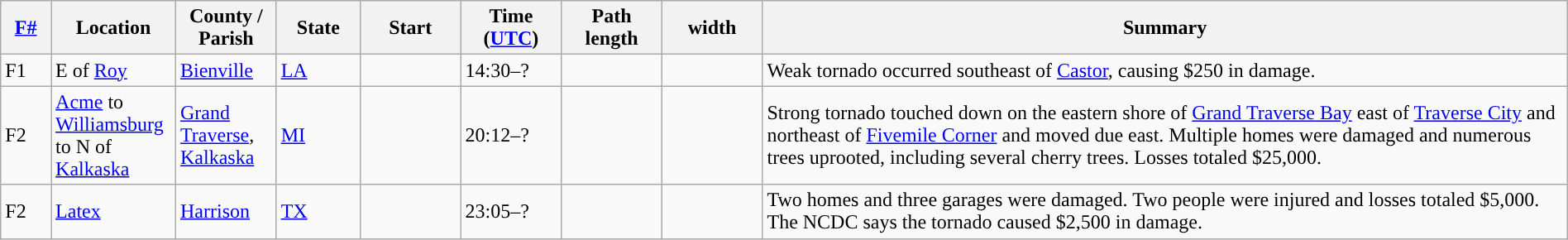<table class="wikitable sortable" style="width:100%;">
<tr>
<th scope="col"  style="width:3%; text-align:center;"><a href='#'>F#</a></th>
<th scope="col"  style="width:7%; text-align:center;" class="unsortable">Location</th>
<th scope="col"  style="width:6%; text-align:center;" class="unsortable">County / Parish</th>
<th scope="col"  style="width:5%; text-align:center;">State</th>
<th scope="col"  style="width:6%; text-align:center;">Start<br></th>
<th scope="col"  style="width:6%; text-align:center;">Time (<a href='#'>UTC</a>)</th>
<th scope="col"  style="width:6%; text-align:center;">Path length</th>
<th scope="col"  style="width:6%; text-align:center;"> width</th>
<th scope="col" class="unsortable" style="width:48%; text-align:center;">Summary</th>
</tr>
<tr>
<td>F1</td>
<td>E of <a href='#'>Roy</a></td>
<td><a href='#'>Bienville</a></td>
<td><a href='#'>LA</a></td>
<td></td>
<td>14:30–?</td>
<td></td>
<td></td>
<td>Weak tornado occurred southeast of <a href='#'>Castor</a>, causing $250 in damage.</td>
</tr>
<tr>
<td>F2</td>
<td><a href='#'>Acme</a> to <a href='#'>Williamsburg</a> to N of <a href='#'>Kalkaska</a></td>
<td><a href='#'>Grand Traverse</a>, <a href='#'>Kalkaska</a></td>
<td><a href='#'>MI</a></td>
<td></td>
<td>20:12–?</td>
<td></td>
<td></td>
<td>Strong tornado touched down on the eastern shore of <a href='#'>Grand Traverse Bay</a> east of <a href='#'>Traverse City</a> and northeast of <a href='#'>Fivemile Corner</a> and moved due east. Multiple homes were damaged and numerous trees uprooted, including several cherry trees. Losses totaled $25,000.</td>
</tr>
<tr>
<td>F2</td>
<td><a href='#'>Latex</a></td>
<td><a href='#'>Harrison</a></td>
<td><a href='#'>TX</a></td>
<td></td>
<td>23:05–?</td>
<td></td>
<td></td>
<td>Two homes and three garages were damaged. Two people were injured and losses totaled $5,000. The NCDC says the tornado caused $2,500 in damage.</td>
</tr>
</table>
